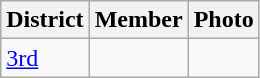<table class="wikitable sortable">
<tr>
<th>District</th>
<th>Member</th>
<th>Photo</th>
</tr>
<tr>
<td><a href='#'>3rd</a></td>
<td></td>
<td></td>
</tr>
</table>
